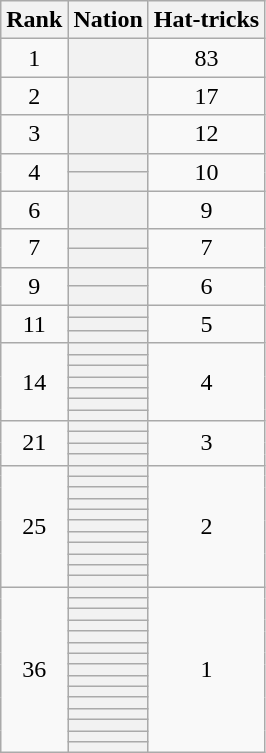<table class="wikitable plainrowheaders" style="text-align:center">
<tr>
<th scope="col">Rank</th>
<th scope="col">Nation</th>
<th scope="col">Hat-tricks</th>
</tr>
<tr>
<td>1</td>
<th scope="row"></th>
<td>83</td>
</tr>
<tr>
<td>2</td>
<th scope="row"></th>
<td>17</td>
</tr>
<tr>
<td>3</td>
<th scope="row"></th>
<td>12</td>
</tr>
<tr>
<td rowspan="2">4</td>
<th scope="row"></th>
<td rowspan="2">10</td>
</tr>
<tr>
<th scope="row"></th>
</tr>
<tr>
<td>6</td>
<th scope="row"></th>
<td>9</td>
</tr>
<tr>
<td rowspan="2">7</td>
<th scope="row"></th>
<td rowspan="2">7</td>
</tr>
<tr>
<th scope="row"></th>
</tr>
<tr>
<td rowspan="2">9</td>
<th scope="row"></th>
<td rowspan="2">6</td>
</tr>
<tr>
<th scope="row"></th>
</tr>
<tr>
<td rowspan="3">11</td>
<th scope="row"></th>
<td rowspan="3">5</td>
</tr>
<tr>
<th scope="row"></th>
</tr>
<tr>
<th scope="row"></th>
</tr>
<tr>
<td rowspan="7">14</td>
<th scope="row"></th>
<td rowspan="7">4</td>
</tr>
<tr>
<th scope="row"></th>
</tr>
<tr>
<th scope="row"></th>
</tr>
<tr>
<th scope="row"></th>
</tr>
<tr>
<th scope="row"></th>
</tr>
<tr>
<th scope="row"></th>
</tr>
<tr>
<th scope="row"></th>
</tr>
<tr>
<td rowspan="4">21</td>
<th scope="row"></th>
<td rowspan="4">3</td>
</tr>
<tr>
<th scope="row"></th>
</tr>
<tr>
<th scope="row"></th>
</tr>
<tr>
<th scope="row"></th>
</tr>
<tr>
<td rowspan="11">25</td>
<th scope="row"></th>
<td rowspan="11">2</td>
</tr>
<tr>
<th scope="row"></th>
</tr>
<tr>
<th scope="row"></th>
</tr>
<tr>
<th scope="row"></th>
</tr>
<tr>
<th scope="row"></th>
</tr>
<tr>
<th scope="row"></th>
</tr>
<tr>
<th scope="row"></th>
</tr>
<tr>
<th scope="row"></th>
</tr>
<tr>
<th scope="row"></th>
</tr>
<tr>
<th scope="row"></th>
</tr>
<tr>
<th scope="row"></th>
</tr>
<tr>
<td rowspan="15">36</td>
<th scope="row"></th>
<td rowspan="15">1</td>
</tr>
<tr>
<th scope="row"></th>
</tr>
<tr>
<th scope="row"></th>
</tr>
<tr>
<th scope="row"></th>
</tr>
<tr>
<th scope="row"></th>
</tr>
<tr>
<th scope="row"></th>
</tr>
<tr>
<th scope="row"></th>
</tr>
<tr>
<th scope="row"></th>
</tr>
<tr>
<th scope="row"></th>
</tr>
<tr>
<th scope="row"></th>
</tr>
<tr>
<th scope="row"></th>
</tr>
<tr>
<th scope="row"></th>
</tr>
<tr>
<th scope="row"></th>
</tr>
<tr>
<th scope="row"></th>
</tr>
<tr>
<th scope="row"></th>
</tr>
</table>
